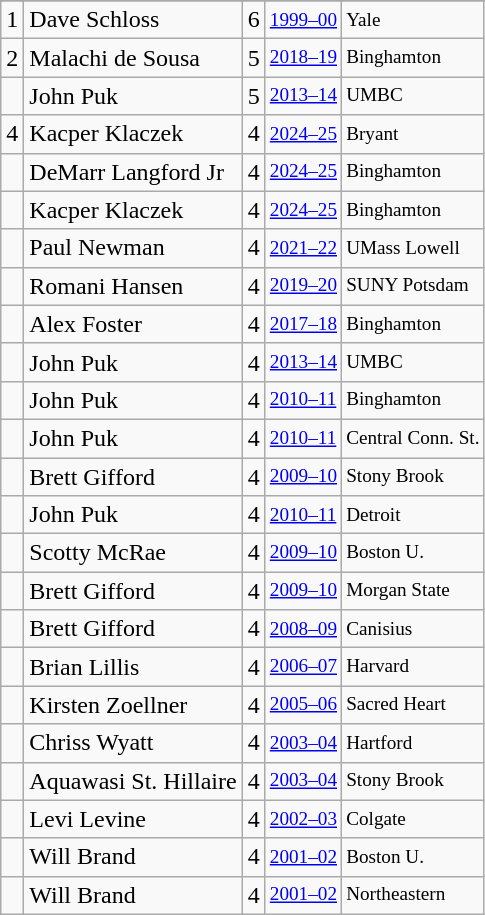<table class="wikitable">
<tr>
</tr>
<tr>
<td>1</td>
<td>Dave Schloss</td>
<td>6</td>
<td style="font-size:80%;"><a href='#'>1999–00</a></td>
<td style="font-size:80%;">Yale</td>
</tr>
<tr>
<td>2</td>
<td>Malachi de Sousa</td>
<td>5</td>
<td style="font-size:80%;"><a href='#'>2018–19</a></td>
<td style="font-size:80%;">Binghamton</td>
</tr>
<tr>
<td></td>
<td>John Puk</td>
<td>5</td>
<td style="font-size:80%;"><a href='#'>2013–14</a></td>
<td style="font-size:80%;">UMBC</td>
</tr>
<tr>
<td>4</td>
<td>Kacper Klaczek</td>
<td>4</td>
<td style="font-size:80%;"><a href='#'>2024–25</a></td>
<td style="font-size:80%;">Bryant</td>
</tr>
<tr>
<td></td>
<td>DeMarr Langford Jr</td>
<td>4</td>
<td style="font-size:80%;"><a href='#'>2024–25</a></td>
<td style="font-size:80%;">Binghamton</td>
</tr>
<tr>
<td></td>
<td>Kacper Klaczek</td>
<td>4</td>
<td style="font-size:80%;"><a href='#'>2024–25</a></td>
<td style="font-size:80%;">Binghamton</td>
</tr>
<tr>
<td></td>
<td>Paul Newman</td>
<td>4</td>
<td style="font-size:80%;"><a href='#'>2021–22</a></td>
<td style="font-size:80%;">UMass Lowell</td>
</tr>
<tr>
<td></td>
<td>Romani Hansen</td>
<td>4</td>
<td style="font-size:80%;"><a href='#'>2019–20</a></td>
<td style="font-size:80%;">SUNY Potsdam</td>
</tr>
<tr>
<td></td>
<td>Alex Foster</td>
<td>4</td>
<td style="font-size:80%;"><a href='#'>2017–18</a></td>
<td style="font-size:80%;">Binghamton</td>
</tr>
<tr>
<td></td>
<td>John Puk</td>
<td>4</td>
<td style="font-size:80%;"><a href='#'>2013–14</a></td>
<td style="font-size:80%;">UMBC</td>
</tr>
<tr>
<td></td>
<td>John Puk</td>
<td>4</td>
<td style="font-size:80%;"><a href='#'>2010–11</a></td>
<td style="font-size:80%;">Binghamton</td>
</tr>
<tr>
<td></td>
<td>John Puk</td>
<td>4</td>
<td style="font-size:80%;"><a href='#'>2010–11</a></td>
<td style="font-size:80%;">Central Conn. St.</td>
</tr>
<tr>
<td></td>
<td>Brett Gifford</td>
<td>4</td>
<td style="font-size:80%;"><a href='#'>2009–10</a></td>
<td style="font-size:80%;">Stony Brook</td>
</tr>
<tr>
<td></td>
<td>John Puk</td>
<td>4</td>
<td style="font-size:80%;"><a href='#'>2010–11</a></td>
<td style="font-size:80%;">Detroit</td>
</tr>
<tr>
<td></td>
<td>Scotty McRae</td>
<td>4</td>
<td style="font-size:80%;"><a href='#'>2009–10</a></td>
<td style="font-size:80%;">Boston U.</td>
</tr>
<tr>
<td></td>
<td>Brett Gifford</td>
<td>4</td>
<td style="font-size:80%;"><a href='#'>2009–10</a></td>
<td style="font-size:80%;">Morgan State</td>
</tr>
<tr>
<td></td>
<td>Brett Gifford</td>
<td>4</td>
<td style="font-size:80%;"><a href='#'>2008–09</a></td>
<td style="font-size:80%;">Canisius</td>
</tr>
<tr>
<td></td>
<td>Brian Lillis</td>
<td>4</td>
<td style="font-size:80%;"><a href='#'>2006–07</a></td>
<td style="font-size:80%;">Harvard</td>
</tr>
<tr>
<td></td>
<td>Kirsten Zoellner</td>
<td>4</td>
<td style="font-size:80%;"><a href='#'>2005–06</a></td>
<td style="font-size:80%;">Sacred Heart</td>
</tr>
<tr>
<td></td>
<td>Chriss Wyatt</td>
<td>4</td>
<td style="font-size:80%;"><a href='#'>2003–04</a></td>
<td style="font-size:80%;">Hartford</td>
</tr>
<tr>
<td></td>
<td>Aquawasi St. Hillaire</td>
<td>4</td>
<td style="font-size:80%;"><a href='#'>2003–04</a></td>
<td style="font-size:80%;">Stony Brook</td>
</tr>
<tr>
<td></td>
<td>Levi Levine</td>
<td>4</td>
<td style="font-size:80%;"><a href='#'>2002–03</a></td>
<td style="font-size:80%;">Colgate</td>
</tr>
<tr>
<td></td>
<td>Will Brand</td>
<td>4</td>
<td style="font-size:80%;"><a href='#'>2001–02</a></td>
<td style="font-size:80%;">Boston U.</td>
</tr>
<tr>
<td></td>
<td>Will Brand</td>
<td>4</td>
<td style="font-size:80%;"><a href='#'>2001–02</a></td>
<td style="font-size:80%;">Northeastern</td>
</tr>
</table>
